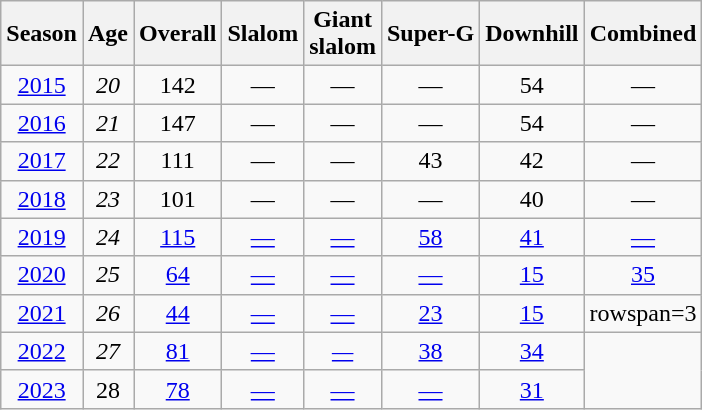<table class=wikitable style="text-align:center">
<tr>
<th>Season</th>
<th>Age</th>
<th>Overall</th>
<th>Slalom</th>
<th>Giant<br>slalom</th>
<th>Super-G</th>
<th>Downhill</th>
<th>Combined</th>
</tr>
<tr>
<td><a href='#'>2015</a></td>
<td><em>20</em></td>
<td>142</td>
<td>—</td>
<td>—</td>
<td>—</td>
<td>54</td>
<td>—</td>
</tr>
<tr>
<td><a href='#'>2016</a></td>
<td><em>21</em></td>
<td>147</td>
<td>—</td>
<td>—</td>
<td>—</td>
<td>54</td>
<td>—</td>
</tr>
<tr>
<td><a href='#'>2017</a></td>
<td><em>22</em></td>
<td>111</td>
<td>—</td>
<td>—</td>
<td>43</td>
<td>42</td>
<td>—</td>
</tr>
<tr>
<td><a href='#'>2018</a></td>
<td><em>23</em></td>
<td>101</td>
<td>—</td>
<td>—</td>
<td>—</td>
<td>40</td>
<td>—</td>
</tr>
<tr>
<td><a href='#'>2019</a></td>
<td><em>24</em></td>
<td><a href='#'>115</a></td>
<td><a href='#'>—</a></td>
<td><a href='#'>—</a></td>
<td><a href='#'>58</a></td>
<td><a href='#'>41</a></td>
<td><a href='#'>—</a></td>
</tr>
<tr>
<td><a href='#'>2020</a></td>
<td><em>25</em></td>
<td><a href='#'>64</a></td>
<td><a href='#'>—</a></td>
<td><a href='#'>—</a></td>
<td><a href='#'>—</a></td>
<td><a href='#'>15</a></td>
<td><a href='#'>35</a></td>
</tr>
<tr>
<td><a href='#'>2021</a></td>
<td><em>26</em></td>
<td><a href='#'>44</a></td>
<td><a href='#'>—</a></td>
<td><a href='#'>—</a></td>
<td><a href='#'>23</a></td>
<td><a href='#'>15</a></td>
<td>rowspan=3 </td>
</tr>
<tr>
<td><a href='#'>2022</a></td>
<td><em>27</em></td>
<td><a href='#'>81</a></td>
<td><a href='#'>—</a></td>
<td><em><a href='#'>—</a></td>
<td><a href='#'>38</a></td>
<td><a href='#'>34</a></td>
</tr>
<tr>
<td><a href='#'>2023</a></td>
<td></em>28<em></td>
<td></em><a href='#'>78</a><em></td>
<td><a href='#'>—</a></td>
<td><a href='#'>—</a></td>
<td></em><a href='#'>—</a><em></td>
<td></em><a href='#'>31</a><em></td>
</tr>
</table>
